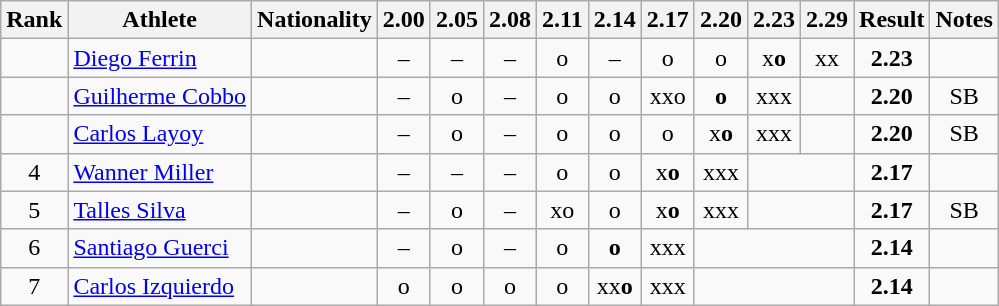<table class="wikitable sortable" style="text-align:center">
<tr>
<th>Rank</th>
<th>Athlete</th>
<th>Nationality</th>
<th>2.00</th>
<th>2.05</th>
<th>2.08</th>
<th>2.11</th>
<th>2.14</th>
<th>2.17</th>
<th>2.20</th>
<th>2.23</th>
<th>2.29</th>
<th>Result</th>
<th>Notes</th>
</tr>
<tr>
<td></td>
<td align="left"><a href='#'>Diego Ferrin</a></td>
<td align=left></td>
<td>–</td>
<td>–</td>
<td>–</td>
<td>o</td>
<td>–</td>
<td>o</td>
<td>o</td>
<td>x<strong>o</strong></td>
<td>xx</td>
<td><strong>2.23</strong></td>
<td></td>
</tr>
<tr>
<td></td>
<td align="left"><a href='#'>Guilherme Cobbo</a></td>
<td align=left></td>
<td>–</td>
<td>o</td>
<td>–</td>
<td>o</td>
<td>o</td>
<td>xxo</td>
<td><strong>o</strong></td>
<td>xxx</td>
<td></td>
<td><strong>2.20</strong></td>
<td>SB</td>
</tr>
<tr>
<td></td>
<td align="left"><a href='#'>Carlos Layoy</a></td>
<td align=left></td>
<td>–</td>
<td>o</td>
<td>–</td>
<td>o</td>
<td>o</td>
<td>o</td>
<td>x<strong>o</strong></td>
<td>xxx</td>
<td></td>
<td><strong>2.20</strong></td>
<td>SB</td>
</tr>
<tr>
<td>4</td>
<td align="left"><a href='#'>Wanner Miller</a></td>
<td align=left></td>
<td>–</td>
<td>–</td>
<td>–</td>
<td>o</td>
<td>o</td>
<td>x<strong>o</strong></td>
<td>xxx</td>
<td colspan=2></td>
<td><strong>2.17</strong></td>
<td></td>
</tr>
<tr>
<td>5</td>
<td align="left"><a href='#'>Talles Silva</a></td>
<td align=left></td>
<td>–</td>
<td>o</td>
<td>–</td>
<td>xo</td>
<td>o</td>
<td>x<strong>o</strong></td>
<td>xxx</td>
<td colspan=2></td>
<td><strong>2.17</strong></td>
<td>SB</td>
</tr>
<tr>
<td>6</td>
<td align="left"><a href='#'>Santiago Guerci</a></td>
<td align=left></td>
<td>–</td>
<td>o</td>
<td>–</td>
<td>o</td>
<td><strong>o</strong></td>
<td>xxx</td>
<td colspan=3></td>
<td><strong>2.14</strong></td>
<td></td>
</tr>
<tr>
<td>7</td>
<td align="left"><a href='#'>Carlos Izquierdo</a></td>
<td align=left></td>
<td>o</td>
<td>o</td>
<td>o</td>
<td>o</td>
<td>xx<strong>o</strong></td>
<td>xxx</td>
<td colspan=3></td>
<td><strong>2.14</strong></td>
<td></td>
</tr>
</table>
